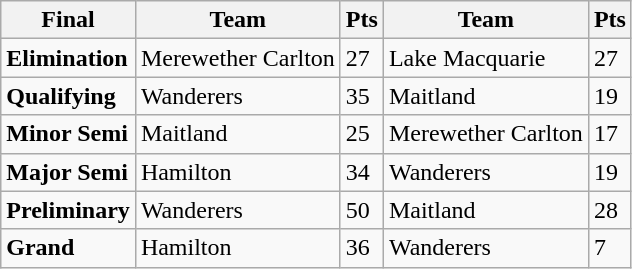<table class="wikitable">
<tr>
<th>Final</th>
<th>Team</th>
<th>Pts</th>
<th>Team</th>
<th>Pts</th>
</tr>
<tr>
<td><strong>Elimination</strong></td>
<td>Merewether Carlton</td>
<td>27</td>
<td>Lake Macquarie</td>
<td>27</td>
</tr>
<tr>
<td><strong>Qualifying</strong></td>
<td>Wanderers</td>
<td>35</td>
<td>Maitland</td>
<td>19</td>
</tr>
<tr>
<td><strong>Minor Semi</strong></td>
<td>Maitland</td>
<td>25</td>
<td>Merewether Carlton</td>
<td>17</td>
</tr>
<tr>
<td><strong>Major Semi</strong></td>
<td>Hamilton</td>
<td>34</td>
<td>Wanderers</td>
<td>19</td>
</tr>
<tr>
<td><strong>Preliminary</strong></td>
<td>Wanderers</td>
<td>50</td>
<td>Maitland</td>
<td>28</td>
</tr>
<tr>
<td><strong>Grand</strong></td>
<td>Hamilton</td>
<td>36</td>
<td>Wanderers</td>
<td>7</td>
</tr>
</table>
